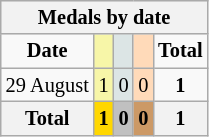<table class="wikitable" style="font-size:85%">
<tr bgcolor="#efefef">
<th colspan=6>Medals by date</th>
</tr>
<tr align=center>
<td><strong>Date</strong></td>
<td bgcolor=#f7f6a8></td>
<td bgcolor=#dce5e5></td>
<td bgcolor=#ffdab9></td>
<td><strong>Total</strong></td>
</tr>
<tr align=center>
<td>29 August</td>
<td style="background:#F7F6A8;">1</td>
<td style="background:#DCE5E5;">0</td>
<td style="background:#FFDAB9;">0</td>
<td><strong>1</strong></td>
</tr>
<tr align=center>
<th><strong>Total</strong></th>
<th style="background:gold;"><strong>1</strong></th>
<th style="background:silver;"><strong>0</strong></th>
<th style="background:#c96;"><strong>0</strong></th>
<th>1</th>
</tr>
</table>
